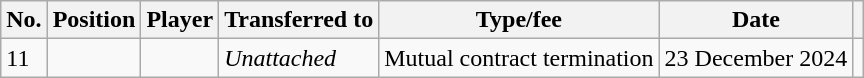<table class="wikitable plainrowheaders sortable" style="text-align:center; text-align:left">
<tr>
<th scope="col">No.</th>
<th scope="col">Position</th>
<th scope="col">Player</th>
<th scope="col">Transferred to</th>
<th scope="col">Type/fee</th>
<th scope="col">Date</th>
<th scope="col" class="unsortable"></th>
</tr>
<tr>
<td>11</td>
<td></td>
<td></td>
<td><em>Unattached</em></td>
<td>Mutual contract termination</td>
<td>23 December 2024</td>
<td></td>
</tr>
</table>
